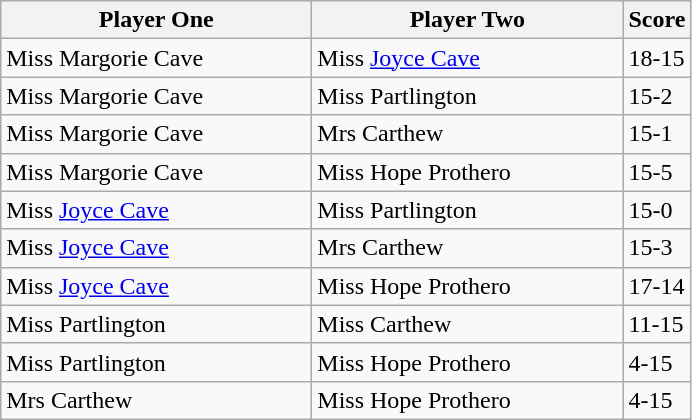<table class="wikitable">
<tr>
<th width=200>Player One</th>
<th width=200>Player Two</th>
<th width=30>Score</th>
</tr>
<tr>
<td> Miss Margorie Cave</td>
<td> Miss <a href='#'>Joyce Cave</a></td>
<td>18-15</td>
</tr>
<tr>
<td> Miss Margorie Cave</td>
<td> Miss Partlington</td>
<td>15-2</td>
</tr>
<tr>
<td> Miss Margorie Cave</td>
<td> Mrs Carthew</td>
<td>15-1</td>
</tr>
<tr>
<td> Miss Margorie Cave</td>
<td> Miss Hope Prothero</td>
<td>15-5</td>
</tr>
<tr>
<td> Miss <a href='#'>Joyce Cave</a></td>
<td> Miss Partlington</td>
<td>15-0</td>
</tr>
<tr>
<td> Miss <a href='#'>Joyce Cave</a></td>
<td> Mrs Carthew</td>
<td>15-3</td>
</tr>
<tr>
<td> Miss <a href='#'>Joyce Cave</a></td>
<td> Miss Hope Prothero</td>
<td>17-14</td>
</tr>
<tr>
<td> Miss Partlington</td>
<td> Miss Carthew</td>
<td>11-15</td>
</tr>
<tr>
<td> Miss Partlington</td>
<td> Miss Hope Prothero</td>
<td>4-15</td>
</tr>
<tr>
<td> Mrs Carthew</td>
<td> Miss Hope Prothero</td>
<td>4-15</td>
</tr>
</table>
